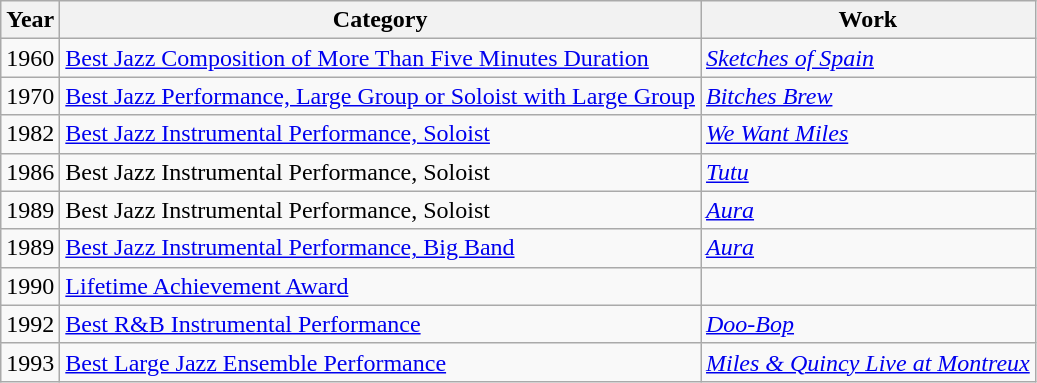<table class="wikitable sortable">
<tr>
<th>Year</th>
<th>Category</th>
<th>Work</th>
</tr>
<tr>
<td>1960</td>
<td><a href='#'>Best Jazz Composition of More Than Five Minutes Duration</a></td>
<td><em><a href='#'>Sketches of Spain</a></em></td>
</tr>
<tr>
<td>1970</td>
<td><a href='#'>Best Jazz Performance, Large Group or Soloist with Large Group</a></td>
<td><em><a href='#'>Bitches Brew</a></em></td>
</tr>
<tr>
<td>1982</td>
<td><a href='#'>Best Jazz Instrumental Performance, Soloist</a></td>
<td><em><a href='#'>We Want Miles</a></em></td>
</tr>
<tr>
<td>1986</td>
<td>Best Jazz Instrumental Performance, Soloist</td>
<td><em><a href='#'>Tutu</a></em></td>
</tr>
<tr>
<td>1989</td>
<td>Best Jazz Instrumental Performance, Soloist</td>
<td><em><a href='#'>Aura</a></em></td>
</tr>
<tr>
<td>1989</td>
<td><a href='#'>Best Jazz Instrumental Performance, Big Band</a></td>
<td><em><a href='#'>Aura</a></em></td>
</tr>
<tr>
<td>1990</td>
<td><a href='#'>Lifetime Achievement Award</a></td>
<td></td>
</tr>
<tr>
<td>1992</td>
<td><a href='#'>Best R&B Instrumental Performance</a></td>
<td><em><a href='#'>Doo-Bop</a></em></td>
</tr>
<tr>
<td>1993</td>
<td><a href='#'>Best Large Jazz Ensemble Performance</a></td>
<td><em><a href='#'>Miles & Quincy Live at Montreux</a></em></td>
</tr>
</table>
